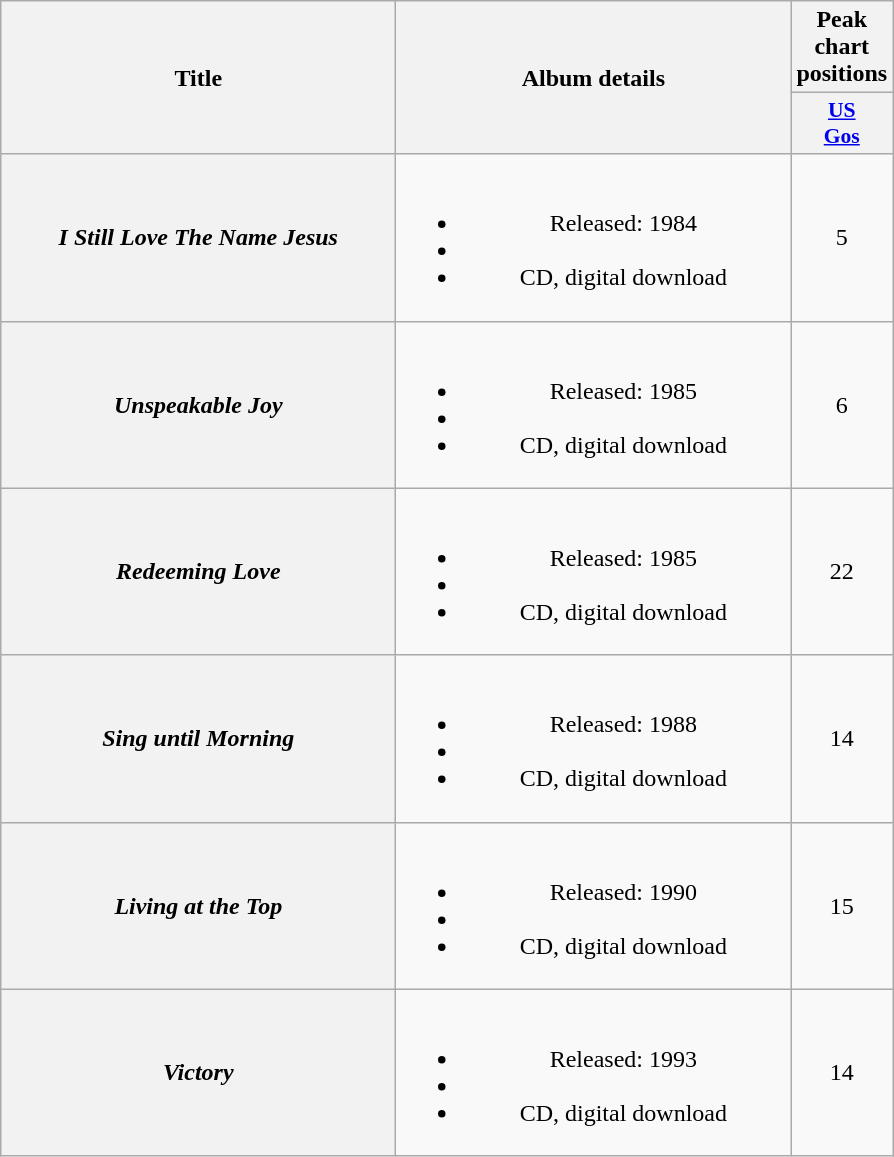<table class="wikitable plainrowheaders" style="text-align:center;">
<tr>
<th scope="col" rowspan="2" style="width:16em;">Title</th>
<th scope="col" rowspan="2" style="width:16em;">Album details</th>
<th scope="col" colspan="1">Peak chart positions</th>
</tr>
<tr>
<th style="width:3em; font-size:90%"><a href='#'>US<br>Gos</a></th>
</tr>
<tr>
<th scope="row"><em>I Still Love The Name Jesus</em></th>
<td><br><ul><li>Released: 1984</li><li></li><li>CD, digital download</li></ul></td>
<td>5</td>
</tr>
<tr>
<th scope="row"><em>Unspeakable Joy</em></th>
<td><br><ul><li>Released: 1985</li><li></li><li>CD, digital download</li></ul></td>
<td>6</td>
</tr>
<tr>
<th scope="row"><em>Redeeming Love</em></th>
<td><br><ul><li>Released: 1985</li><li></li><li>CD, digital download</li></ul></td>
<td>22</td>
</tr>
<tr>
<th scope="row"><em>Sing until Morning</em></th>
<td><br><ul><li>Released: 1988</li><li></li><li>CD, digital download</li></ul></td>
<td>14</td>
</tr>
<tr>
<th scope="row"><em>Living at the Top</em></th>
<td><br><ul><li>Released: 1990</li><li></li><li>CD, digital download</li></ul></td>
<td>15</td>
</tr>
<tr>
<th scope="row"><em>Victory</em></th>
<td><br><ul><li>Released: 1993</li><li></li><li>CD, digital download</li></ul></td>
<td>14</td>
</tr>
</table>
